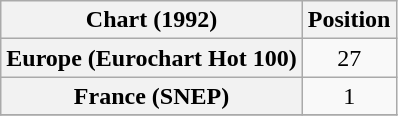<table class="wikitable sortable plainrowheaders">
<tr>
<th>Chart (1992)</th>
<th>Position</th>
</tr>
<tr>
<th scope="row">Europe (Eurochart Hot 100)</th>
<td align="center">27</td>
</tr>
<tr>
<th scope="row">France (SNEP)</th>
<td align="center">1</td>
</tr>
<tr>
</tr>
</table>
